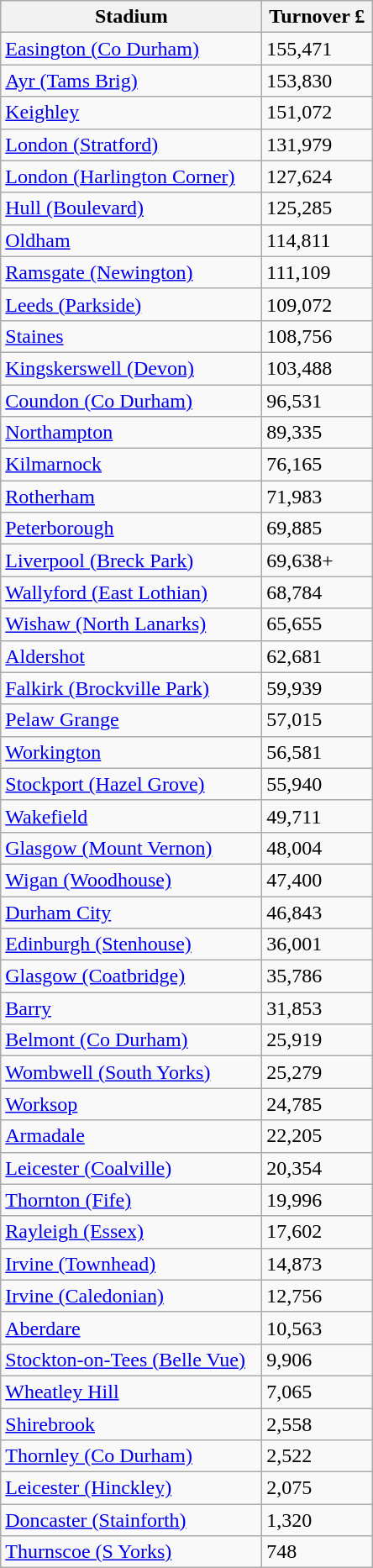<table class="wikitable">
<tr>
<th width=200>Stadium</th>
<th width=80>Turnover £</th>
</tr>
<tr>
<td><a href='#'>Easington (Co Durham)</a></td>
<td>155,471</td>
</tr>
<tr>
<td><a href='#'>Ayr (Tams Brig)</a></td>
<td>153,830</td>
</tr>
<tr>
<td><a href='#'>Keighley</a></td>
<td>151,072</td>
</tr>
<tr>
<td><a href='#'>London (Stratford)</a></td>
<td>131,979</td>
</tr>
<tr>
<td><a href='#'>London (Harlington Corner)</a></td>
<td>127,624</td>
</tr>
<tr>
<td><a href='#'>Hull (Boulevard)</a></td>
<td>125,285</td>
</tr>
<tr>
<td><a href='#'>Oldham</a></td>
<td>114,811</td>
</tr>
<tr>
<td><a href='#'>Ramsgate (Newington)</a></td>
<td>111,109</td>
</tr>
<tr>
<td><a href='#'>Leeds (Parkside)</a></td>
<td>109,072</td>
</tr>
<tr>
<td><a href='#'>Staines</a></td>
<td>108,756</td>
</tr>
<tr>
<td><a href='#'>Kingskerswell (Devon)</a></td>
<td>103,488</td>
</tr>
<tr>
<td><a href='#'>Coundon (Co Durham)</a></td>
<td>96,531</td>
</tr>
<tr>
<td><a href='#'>Northampton</a></td>
<td>89,335</td>
</tr>
<tr>
<td><a href='#'>Kilmarnock</a></td>
<td>76,165</td>
</tr>
<tr>
<td><a href='#'>Rotherham</a></td>
<td>71,983</td>
</tr>
<tr>
<td><a href='#'>Peterborough</a></td>
<td>69,885</td>
</tr>
<tr>
<td><a href='#'>Liverpool (Breck Park)</a></td>
<td>69,638+</td>
</tr>
<tr>
<td><a href='#'>Wallyford (East Lothian)</a></td>
<td>68,784</td>
</tr>
<tr>
<td><a href='#'>Wishaw (North Lanarks)</a></td>
<td>65,655</td>
</tr>
<tr>
<td><a href='#'>Aldershot</a></td>
<td>62,681</td>
</tr>
<tr>
<td><a href='#'>Falkirk (Brockville Park)</a></td>
<td>59,939</td>
</tr>
<tr>
<td><a href='#'>Pelaw Grange</a></td>
<td>57,015</td>
</tr>
<tr>
<td><a href='#'>Workington</a></td>
<td>56,581</td>
</tr>
<tr>
<td><a href='#'>Stockport (Hazel Grove)</a></td>
<td>55,940</td>
</tr>
<tr>
<td><a href='#'>Wakefield</a></td>
<td>49,711</td>
</tr>
<tr>
<td><a href='#'>Glasgow (Mount Vernon)</a></td>
<td>48,004</td>
</tr>
<tr>
<td><a href='#'>Wigan (Woodhouse)</a></td>
<td>47,400</td>
</tr>
<tr>
<td><a href='#'>Durham City</a></td>
<td>46,843</td>
</tr>
<tr>
<td><a href='#'>Edinburgh (Stenhouse)</a></td>
<td>36,001</td>
</tr>
<tr>
<td><a href='#'>Glasgow (Coatbridge)</a></td>
<td>35,786</td>
</tr>
<tr>
<td><a href='#'>Barry</a></td>
<td>31,853</td>
</tr>
<tr>
<td><a href='#'>Belmont (Co Durham)</a></td>
<td>25,919</td>
</tr>
<tr>
<td><a href='#'>Wombwell (South Yorks)</a></td>
<td>25,279</td>
</tr>
<tr>
<td><a href='#'>Worksop</a></td>
<td>24,785</td>
</tr>
<tr>
<td><a href='#'>Armadale</a></td>
<td>22,205</td>
</tr>
<tr>
<td><a href='#'>Leicester (Coalville)</a></td>
<td>20,354</td>
</tr>
<tr>
<td><a href='#'>Thornton (Fife)</a></td>
<td>19,996</td>
</tr>
<tr>
<td><a href='#'>Rayleigh (Essex)</a></td>
<td>17,602</td>
</tr>
<tr>
<td><a href='#'>Irvine (Townhead)</a></td>
<td>14,873</td>
</tr>
<tr>
<td><a href='#'>Irvine (Caledonian)</a></td>
<td>12,756</td>
</tr>
<tr>
<td><a href='#'>Aberdare</a></td>
<td>10,563</td>
</tr>
<tr>
<td><a href='#'>Stockton-on-Tees (Belle Vue)</a></td>
<td>9,906</td>
</tr>
<tr>
<td><a href='#'>Wheatley Hill</a></td>
<td>7,065</td>
</tr>
<tr>
<td><a href='#'>Shirebrook</a></td>
<td>2,558</td>
</tr>
<tr>
<td><a href='#'>Thornley (Co Durham)</a></td>
<td>2,522</td>
</tr>
<tr>
<td><a href='#'>Leicester (Hinckley)</a></td>
<td>2,075</td>
</tr>
<tr>
<td><a href='#'>Doncaster (Stainforth)</a></td>
<td>1,320</td>
</tr>
<tr>
<td><a href='#'>Thurnscoe (S Yorks)</a></td>
<td>748</td>
</tr>
</table>
